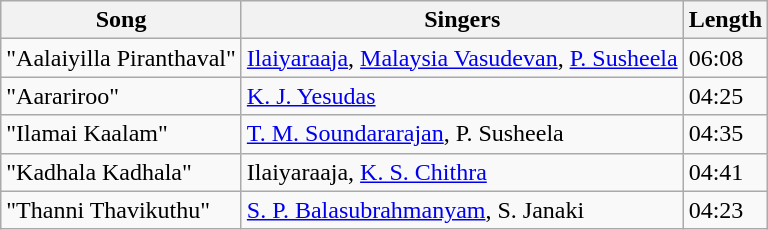<table class="wikitable">
<tr>
<th>Song</th>
<th>Singers</th>
<th>Length</th>
</tr>
<tr>
<td>"Aalaiyilla Piranthaval"</td>
<td><a href='#'>Ilaiyaraaja</a>, <a href='#'>Malaysia Vasudevan</a>, <a href='#'>P. Susheela</a></td>
<td>06:08</td>
</tr>
<tr>
<td>"Aarariroo"</td>
<td><a href='#'>K. J. Yesudas</a></td>
<td>04:25</td>
</tr>
<tr>
<td>"Ilamai Kaalam"</td>
<td><a href='#'>T. M. Soundararajan</a>, P. Susheela</td>
<td>04:35</td>
</tr>
<tr>
<td>"Kadhala Kadhala"</td>
<td>Ilaiyaraaja, <a href='#'>K. S. Chithra</a></td>
<td>04:41</td>
</tr>
<tr>
<td>"Thanni Thavikuthu"</td>
<td><a href='#'>S. P. Balasubrahmanyam</a>, S. Janaki</td>
<td>04:23</td>
</tr>
</table>
